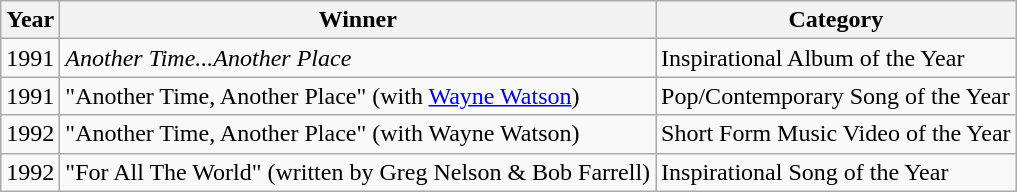<table class="wikitable">
<tr>
<th>Year</th>
<th>Winner</th>
<th>Category</th>
</tr>
<tr>
<td>1991</td>
<td><em>Another Time...Another Place</em></td>
<td>Inspirational Album of the Year</td>
</tr>
<tr>
<td>1991</td>
<td>"Another Time, Another Place" (with <a href='#'>Wayne Watson</a>)</td>
<td>Pop/Contemporary Song of the Year</td>
</tr>
<tr>
<td>1992</td>
<td>"Another Time, Another Place" (with Wayne Watson)</td>
<td>Short Form Music Video of the Year</td>
</tr>
<tr>
<td>1992</td>
<td>"For All The World" (written by Greg Nelson & Bob Farrell)</td>
<td>Inspirational Song of the Year</td>
</tr>
</table>
